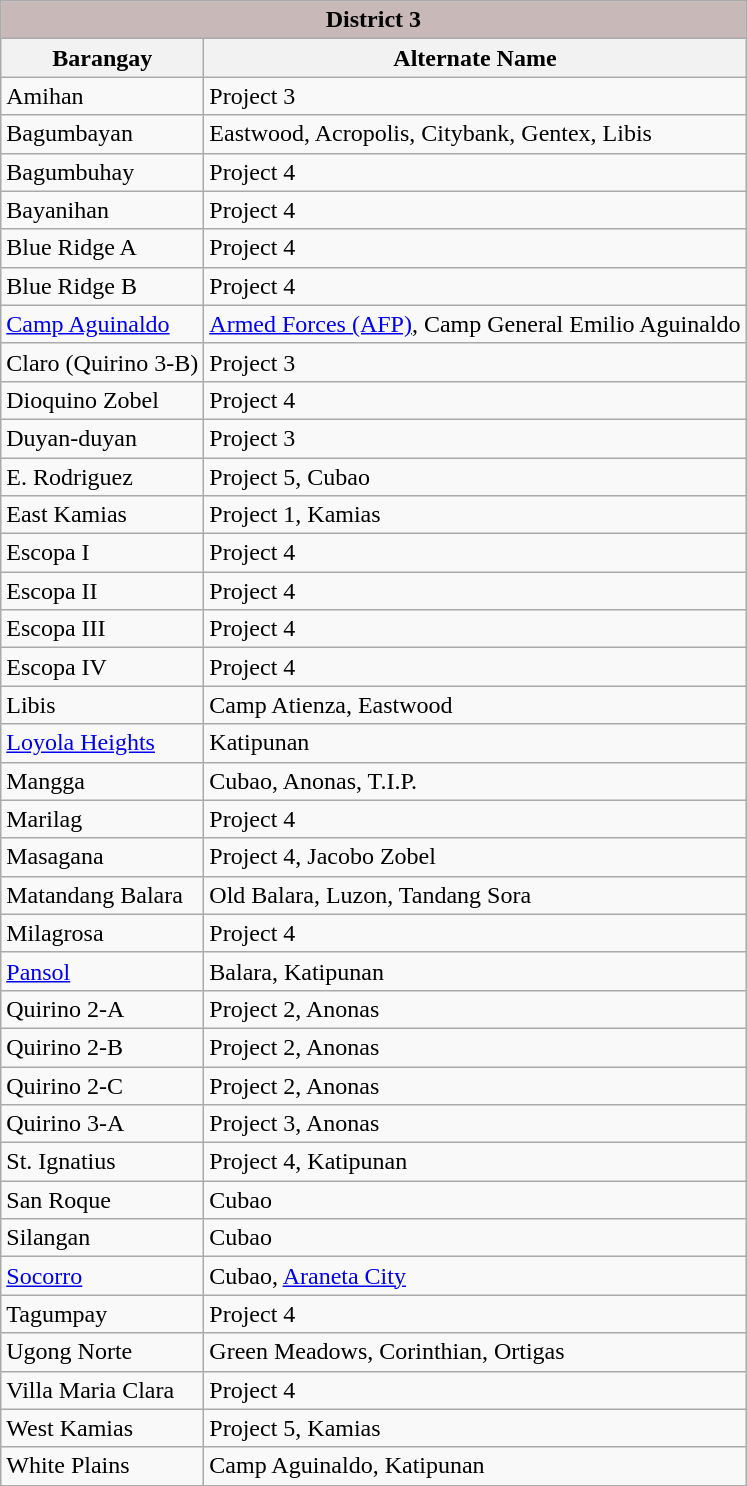<table class="wikitable">
<tr>
<th style="background: #C9B8B8; text-align:center" colspan=2><strong>District 3</strong></th>
</tr>
<tr>
<th>Barangay</th>
<th>Alternate Name</th>
</tr>
<tr>
<td>Amihan</td>
<td>Project 3</td>
</tr>
<tr>
<td>Bagumbayan</td>
<td>Eastwood, Acropolis, Citybank, Gentex, Libis</td>
</tr>
<tr>
<td>Bagumbuhay</td>
<td>Project 4</td>
</tr>
<tr>
<td>Bayanihan</td>
<td>Project 4</td>
</tr>
<tr>
<td>Blue Ridge A</td>
<td>Project 4</td>
</tr>
<tr>
<td>Blue Ridge B</td>
<td>Project 4</td>
</tr>
<tr>
<td><a href='#'>Camp Aguinaldo</a></td>
<td><a href='#'>Armed Forces (AFP)</a>, Camp General Emilio Aguinaldo</td>
</tr>
<tr>
<td>Claro (Quirino 3-B)</td>
<td>Project 3</td>
</tr>
<tr>
<td>Dioquino Zobel</td>
<td>Project 4</td>
</tr>
<tr>
<td>Duyan-duyan</td>
<td>Project 3</td>
</tr>
<tr>
<td>E. Rodriguez</td>
<td>Project 5, Cubao</td>
</tr>
<tr>
<td>East Kamias</td>
<td>Project 1, Kamias</td>
</tr>
<tr>
<td>Escopa I</td>
<td>Project 4</td>
</tr>
<tr>
<td>Escopa II</td>
<td>Project 4</td>
</tr>
<tr>
<td>Escopa III</td>
<td>Project 4</td>
</tr>
<tr>
<td>Escopa IV</td>
<td>Project 4</td>
</tr>
<tr>
<td>Libis</td>
<td>Camp Atienza, Eastwood</td>
</tr>
<tr>
<td><a href='#'>Loyola Heights</a></td>
<td>Katipunan</td>
</tr>
<tr>
<td>Mangga</td>
<td>Cubao, Anonas, T.I.P.</td>
</tr>
<tr>
<td>Marilag</td>
<td>Project 4</td>
</tr>
<tr>
<td>Masagana</td>
<td>Project 4, Jacobo Zobel</td>
</tr>
<tr>
<td>Matandang Balara</td>
<td>Old Balara, Luzon, Tandang Sora</td>
</tr>
<tr>
<td>Milagrosa</td>
<td>Project 4</td>
</tr>
<tr Barangay Milagrosa is located at Project 4, Quezon City.>
<td><a href='#'>Pansol</a></td>
<td>Balara, Katipunan</td>
</tr>
<tr>
<td>Quirino 2-A</td>
<td>Project 2, Anonas</td>
</tr>
<tr>
<td>Quirino 2-B</td>
<td>Project 2, Anonas</td>
</tr>
<tr>
<td>Quirino 2-C</td>
<td>Project 2, Anonas</td>
</tr>
<tr>
<td>Quirino 3-A</td>
<td>Project 3, Anonas</td>
</tr>
<tr>
<td>St. Ignatius</td>
<td>Project 4, Katipunan</td>
</tr>
<tr>
<td>San Roque</td>
<td>Cubao</td>
</tr>
<tr>
<td>Silangan</td>
<td>Cubao</td>
</tr>
<tr>
<td><a href='#'>Socorro</a></td>
<td>Cubao, <a href='#'>Araneta City</a></td>
</tr>
<tr>
<td>Tagumpay</td>
<td>Project 4</td>
</tr>
<tr>
<td>Ugong Norte</td>
<td>Green Meadows, Corinthian, Ortigas</td>
</tr>
<tr>
<td>Villa Maria Clara</td>
<td>Project 4</td>
</tr>
<tr>
<td>West Kamias</td>
<td>Project 5, Kamias</td>
</tr>
<tr>
<td>White Plains</td>
<td>Camp Aguinaldo, Katipunan</td>
</tr>
<tr>
</tr>
</table>
